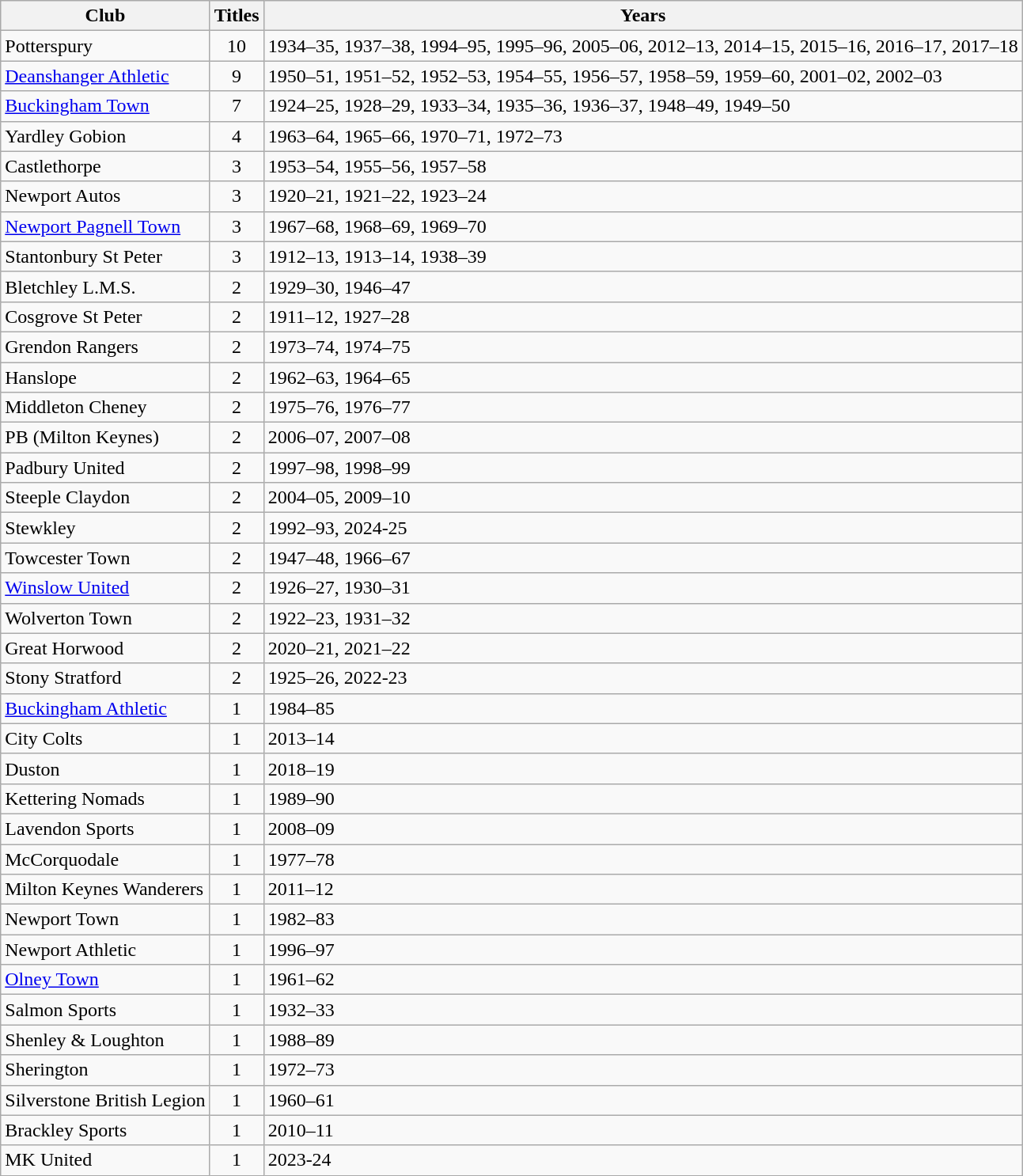<table class="wikitable">
<tr>
<th>Club</th>
<th>Titles</th>
<th>Years</th>
</tr>
<tr>
<td>Potterspury</td>
<td align="center">10</td>
<td>1934–35, 1937–38, 1994–95, 1995–96, 2005–06, 2012–13, 2014–15, 2015–16, 2016–17, 2017–18</td>
</tr>
<tr>
<td><a href='#'>Deanshanger Athletic</a></td>
<td align="center">9</td>
<td>1950–51, 1951–52, 1952–53, 1954–55, 1956–57, 1958–59, 1959–60, 2001–02, 2002–03</td>
</tr>
<tr>
<td><a href='#'>Buckingham Town</a></td>
<td align="center">7</td>
<td>1924–25, 1928–29, 1933–34, 1935–36, 1936–37, 1948–49, 1949–50</td>
</tr>
<tr>
<td>Yardley Gobion</td>
<td align="center">4</td>
<td>1963–64, 1965–66, 1970–71, 1972–73</td>
</tr>
<tr>
<td>Castlethorpe</td>
<td align="center">3</td>
<td>1953–54, 1955–56, 1957–58</td>
</tr>
<tr>
<td>Newport Autos</td>
<td align="center">3</td>
<td>1920–21, 1921–22, 1923–24</td>
</tr>
<tr>
<td><a href='#'>Newport Pagnell Town</a></td>
<td align="center">3</td>
<td>1967–68, 1968–69, 1969–70</td>
</tr>
<tr>
<td>Stantonbury St Peter</td>
<td align="center">3</td>
<td>1912–13, 1913–14, 1938–39</td>
</tr>
<tr>
<td>Bletchley L.M.S.</td>
<td align="center">2</td>
<td>1929–30, 1946–47</td>
</tr>
<tr>
<td>Cosgrove St Peter</td>
<td align="center">2</td>
<td>1911–12, 1927–28</td>
</tr>
<tr>
<td>Grendon Rangers</td>
<td align="center">2</td>
<td>1973–74, 1974–75</td>
</tr>
<tr>
<td>Hanslope</td>
<td align="center">2</td>
<td>1962–63, 1964–65</td>
</tr>
<tr>
<td>Middleton Cheney</td>
<td align="center">2</td>
<td>1975–76, 1976–77</td>
</tr>
<tr>
<td>PB (Milton Keynes)</td>
<td align="center">2</td>
<td>2006–07, 2007–08</td>
</tr>
<tr>
<td>Padbury United</td>
<td align="center">2</td>
<td>1997–98, 1998–99</td>
</tr>
<tr>
<td>Steeple Claydon</td>
<td align="center">2</td>
<td>2004–05, 2009–10</td>
</tr>
<tr>
<td>Stewkley</td>
<td align="center">2</td>
<td>1992–93, 2024-25</td>
</tr>
<tr>
<td>Towcester Town</td>
<td align="center">2</td>
<td>1947–48, 1966–67</td>
</tr>
<tr>
<td><a href='#'>Winslow United</a></td>
<td align="center">2</td>
<td>1926–27, 1930–31</td>
</tr>
<tr>
<td>Wolverton Town</td>
<td align="center">2</td>
<td>1922–23, 1931–32</td>
</tr>
<tr>
<td>Great Horwood</td>
<td align="center">2</td>
<td>2020–21, 2021–22</td>
</tr>
<tr>
<td>Stony Stratford</td>
<td align="center">2</td>
<td>1925–26, 2022-23</td>
</tr>
<tr>
<td><a href='#'>Buckingham Athletic</a></td>
<td align="center">1</td>
<td>1984–85</td>
</tr>
<tr>
<td>City Colts</td>
<td align="center">1</td>
<td>2013–14</td>
</tr>
<tr>
<td>Duston</td>
<td align="center">1</td>
<td>2018–19</td>
</tr>
<tr>
<td>Kettering Nomads</td>
<td align="center">1</td>
<td>1989–90</td>
</tr>
<tr>
<td>Lavendon Sports</td>
<td align="center">1</td>
<td>2008–09</td>
</tr>
<tr>
<td>McCorquodale</td>
<td align="center">1</td>
<td>1977–78</td>
</tr>
<tr>
<td>Milton Keynes Wanderers</td>
<td align="center">1</td>
<td>2011–12</td>
</tr>
<tr>
<td>Newport Town</td>
<td align="center">1</td>
<td>1982–83</td>
</tr>
<tr>
<td>Newport Athletic</td>
<td align="center">1</td>
<td>1996–97</td>
</tr>
<tr>
<td><a href='#'>Olney Town</a></td>
<td align="center">1</td>
<td>1961–62</td>
</tr>
<tr>
<td>Salmon Sports</td>
<td align="center">1</td>
<td>1932–33</td>
</tr>
<tr>
<td>Shenley & Loughton</td>
<td align="center">1</td>
<td>1988–89</td>
</tr>
<tr>
<td>Sherington</td>
<td align="center">1</td>
<td>1972–73</td>
</tr>
<tr>
<td>Silverstone British Legion</td>
<td align="center">1</td>
<td>1960–61</td>
</tr>
<tr>
<td>Brackley Sports</td>
<td align="center">1</td>
<td>2010–11</td>
</tr>
<tr>
<td>MK United</td>
<td align="center">1</td>
<td>2023-24</td>
</tr>
</table>
